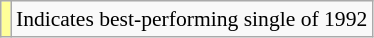<table class="wikitable" style="font-size:90%;">
<tr>
<td style="background-color:#FFFF99"></td>
<td>Indicates best-performing single of 1992</td>
</tr>
</table>
